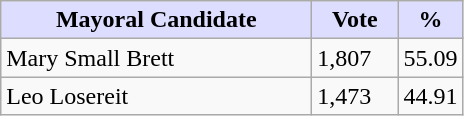<table class="wikitable">
<tr>
<th style="background:#ddf; width:200px;">Mayoral Candidate</th>
<th style="background:#ddf; width:50px;">Vote</th>
<th style="background:#ddf; width:30px;">%</th>
</tr>
<tr>
<td>Mary Small Brett</td>
<td>1,807</td>
<td>55.09</td>
</tr>
<tr>
<td>Leo Losereit</td>
<td>1,473</td>
<td>44.91</td>
</tr>
</table>
